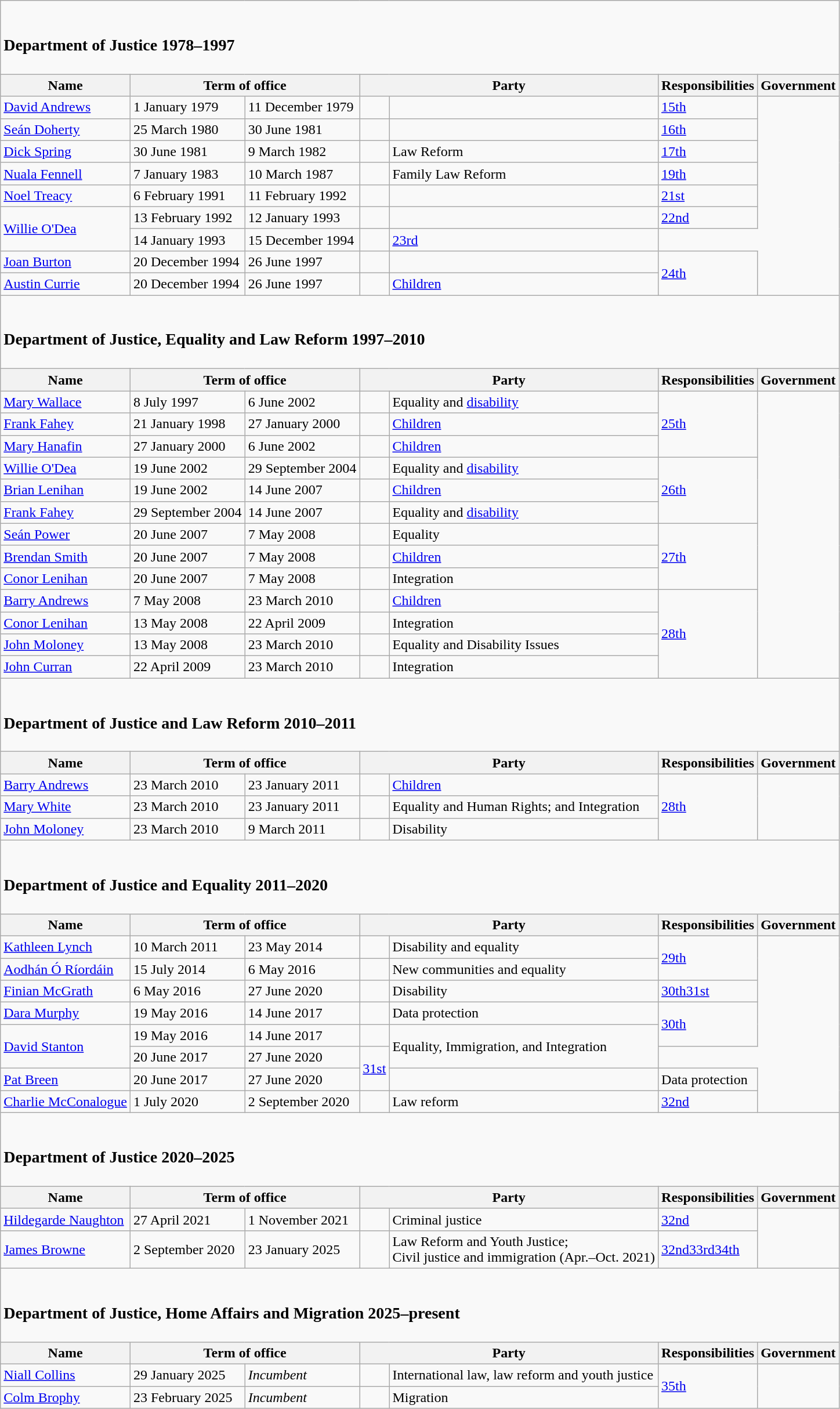<table class="wikitable">
<tr>
<td colspan="7"><br><h3>Department of Justice 1978–1997</h3></td>
</tr>
<tr>
<th>Name</th>
<th colspan="2">Term of office</th>
<th colspan="2">Party</th>
<th>Responsibilities</th>
<th>Government</th>
</tr>
<tr>
<td><a href='#'>David Andrews</a></td>
<td>1 January 1979</td>
<td>11 December 1979</td>
<td></td>
<td></td>
<td><a href='#'>15th</a></td>
</tr>
<tr>
<td><a href='#'>Seán Doherty</a></td>
<td>25 March 1980</td>
<td>30 June 1981</td>
<td></td>
<td></td>
<td><a href='#'>16th</a></td>
</tr>
<tr>
<td><a href='#'>Dick Spring</a></td>
<td>30 June 1981</td>
<td>9 March 1982</td>
<td></td>
<td>Law Reform</td>
<td><a href='#'>17th</a></td>
</tr>
<tr>
<td><a href='#'>Nuala Fennell</a></td>
<td>7 January 1983</td>
<td>10 March 1987</td>
<td></td>
<td>Family Law Reform</td>
<td><a href='#'>19th</a></td>
</tr>
<tr>
<td><a href='#'>Noel Treacy</a></td>
<td>6 February 1991</td>
<td>11 February 1992</td>
<td></td>
<td></td>
<td><a href='#'>21st</a></td>
</tr>
<tr>
<td rowspan=2><a href='#'>Willie O'Dea</a></td>
<td>13 February 1992</td>
<td>12 January 1993</td>
<td></td>
<td></td>
<td><a href='#'>22nd</a></td>
</tr>
<tr>
<td>14 January 1993</td>
<td>15 December 1994</td>
<td></td>
<td><a href='#'>23rd</a></td>
</tr>
<tr>
<td><a href='#'>Joan Burton</a></td>
<td>20 December 1994</td>
<td>26 June 1997</td>
<td></td>
<td></td>
<td rowspan=2><a href='#'>24th</a></td>
</tr>
<tr>
<td><a href='#'>Austin Currie</a></td>
<td>20 December 1994</td>
<td>26 June 1997</td>
<td></td>
<td><a href='#'>Children</a></td>
</tr>
<tr>
<td colspan="7"><br><h3>Department of Justice, Equality and Law Reform 1997–2010</h3></td>
</tr>
<tr>
<th>Name</th>
<th colspan="2">Term of office</th>
<th colspan="2">Party</th>
<th>Responsibilities</th>
<th>Government</th>
</tr>
<tr>
<td><a href='#'>Mary Wallace</a></td>
<td>8 July 1997</td>
<td>6 June 2002</td>
<td></td>
<td>Equality and <a href='#'>disability</a></td>
<td rowspan=3><a href='#'>25th</a></td>
</tr>
<tr>
<td><a href='#'>Frank Fahey</a></td>
<td>21 January 1998</td>
<td>27 January 2000</td>
<td></td>
<td><a href='#'>Children</a></td>
</tr>
<tr>
<td><a href='#'>Mary Hanafin</a></td>
<td>27 January 2000</td>
<td>6 June 2002</td>
<td></td>
<td><a href='#'>Children</a></td>
</tr>
<tr>
<td><a href='#'>Willie O'Dea</a></td>
<td>19 June 2002</td>
<td>29 September 2004</td>
<td></td>
<td>Equality and <a href='#'>disability</a></td>
<td rowspan=3><a href='#'>26th</a></td>
</tr>
<tr>
<td><a href='#'>Brian Lenihan</a></td>
<td>19 June 2002</td>
<td>14 June 2007</td>
<td></td>
<td><a href='#'>Children</a></td>
</tr>
<tr>
<td><a href='#'>Frank Fahey</a></td>
<td>29 September 2004</td>
<td>14 June 2007</td>
<td></td>
<td>Equality and <a href='#'>disability</a></td>
</tr>
<tr>
<td><a href='#'>Seán Power</a></td>
<td>20 June 2007</td>
<td>7 May 2008</td>
<td></td>
<td>Equality</td>
<td rowspan=3><a href='#'>27th</a></td>
</tr>
<tr>
<td><a href='#'>Brendan Smith</a></td>
<td>20 June 2007</td>
<td>7 May 2008</td>
<td></td>
<td><a href='#'>Children</a></td>
</tr>
<tr>
<td><a href='#'>Conor Lenihan</a></td>
<td>20 June 2007</td>
<td>7 May 2008</td>
<td></td>
<td>Integration</td>
</tr>
<tr>
<td><a href='#'>Barry Andrews</a></td>
<td>7 May 2008</td>
<td>23 March 2010</td>
<td></td>
<td><a href='#'>Children</a></td>
<td rowspan=4><a href='#'>28th</a></td>
</tr>
<tr>
<td><a href='#'>Conor Lenihan</a></td>
<td>13 May 2008</td>
<td>22 April 2009</td>
<td></td>
<td>Integration</td>
</tr>
<tr>
<td><a href='#'>John Moloney</a></td>
<td>13 May 2008</td>
<td>23 March 2010</td>
<td></td>
<td>Equality and Disability Issues</td>
</tr>
<tr>
<td><a href='#'>John Curran</a></td>
<td>22 April 2009</td>
<td>23 March 2010</td>
<td></td>
<td>Integration</td>
</tr>
<tr>
<td colspan="7"><br><h3>Department of Justice and Law Reform 2010–2011</h3></td>
</tr>
<tr>
<th>Name</th>
<th colspan="2">Term of office</th>
<th colspan="2">Party</th>
<th>Responsibilities</th>
<th>Government</th>
</tr>
<tr>
<td><a href='#'>Barry Andrews</a></td>
<td>23 March 2010</td>
<td>23 January 2011</td>
<td></td>
<td><a href='#'>Children</a></td>
<td rowspan=3><a href='#'>28th</a></td>
</tr>
<tr>
<td><a href='#'>Mary White</a></td>
<td>23 March 2010</td>
<td>23 January 2011</td>
<td></td>
<td>Equality and Human Rights; and Integration</td>
</tr>
<tr>
<td><a href='#'>John Moloney</a></td>
<td>23 March 2010</td>
<td>9 March 2011</td>
<td></td>
<td>Disability</td>
</tr>
<tr>
<td colspan="7"><br><h3>Department of Justice and Equality 2011–2020</h3></td>
</tr>
<tr>
<th>Name</th>
<th colspan="2">Term of office</th>
<th colspan="2">Party</th>
<th>Responsibilities</th>
<th>Government</th>
</tr>
<tr>
<td><a href='#'>Kathleen Lynch</a></td>
<td>10 March 2011</td>
<td>23 May 2014</td>
<td></td>
<td>Disability and equality</td>
<td rowspan=2><a href='#'>29th</a></td>
</tr>
<tr>
<td><a href='#'>Aodhán Ó Ríordáin</a></td>
<td>15 July 2014</td>
<td>6 May 2016</td>
<td></td>
<td>New communities and equality</td>
</tr>
<tr>
<td><a href='#'>Finian McGrath</a></td>
<td>6 May 2016</td>
<td>27 June 2020</td>
<td></td>
<td>Disability</td>
<td><a href='#'>30th</a><a href='#'>31st</a></td>
</tr>
<tr>
<td><a href='#'>Dara Murphy</a></td>
<td>19 May 2016</td>
<td>14 June 2017</td>
<td></td>
<td>Data protection</td>
<td rowspan=2><a href='#'>30th</a></td>
</tr>
<tr>
<td rowspan=2><a href='#'>David Stanton</a></td>
<td>19 May 2016</td>
<td>14 June 2017</td>
<td></td>
<td rowspan=2>Equality, Immigration, and Integration</td>
</tr>
<tr>
<td>20 June 2017</td>
<td>27 June 2020</td>
<td rowspan=2><a href='#'>31st</a></td>
</tr>
<tr>
<td><a href='#'>Pat Breen</a></td>
<td>20 June 2017</td>
<td>27 June 2020</td>
<td></td>
<td>Data protection</td>
</tr>
<tr>
<td><a href='#'>Charlie McConalogue</a></td>
<td>1 July 2020</td>
<td>2 September 2020</td>
<td></td>
<td>Law reform</td>
<td><a href='#'>32nd</a></td>
</tr>
<tr>
<td colspan="7"><br><h3>Department of Justice 2020–2025</h3></td>
</tr>
<tr>
<th>Name</th>
<th colspan="2">Term of office</th>
<th colspan="2">Party</th>
<th>Responsibilities</th>
<th>Government</th>
</tr>
<tr>
<td><a href='#'>Hildegarde Naughton</a></td>
<td>27 April 2021</td>
<td>1 November 2021</td>
<td></td>
<td>Criminal justice</td>
<td><a href='#'>32nd</a></td>
</tr>
<tr>
<td><a href='#'>James Browne</a></td>
<td>2 September 2020</td>
<td>23 January 2025</td>
<td></td>
<td>Law Reform and Youth Justice;<br>Civil justice and immigration (Apr.–Oct. 2021)</td>
<td><a href='#'>32nd</a><a href='#'>33rd</a><a href='#'>34th</a></td>
</tr>
<tr>
<td colspan="7"><br><h3>Department of Justice, Home Affairs and Migration 2025–present</h3></td>
</tr>
<tr>
<th>Name</th>
<th colspan="2">Term of office</th>
<th colspan="2">Party</th>
<th>Responsibilities</th>
<th>Government</th>
</tr>
<tr>
<td><a href='#'>Niall Collins</a></td>
<td>29 January 2025</td>
<td><em>Incumbent</em></td>
<td></td>
<td>International law, law reform and youth justice</td>
<td rowspan=2><a href='#'>35th</a></td>
</tr>
<tr>
<td><a href='#'>Colm Brophy</a></td>
<td>23 February 2025</td>
<td><em>Incumbent</em></td>
<td></td>
<td>Migration</td>
</tr>
</table>
